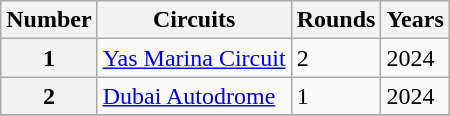<table class="wikitable" style="text-align=center">
<tr>
<th>Number</th>
<th>Circuits</th>
<th>Rounds</th>
<th>Years</th>
</tr>
<tr>
<th>1</th>
<td> <a href='#'>Yas Marina Circuit</a></td>
<td>2</td>
<td>2024</td>
</tr>
<tr>
<th>2</th>
<td> <a href='#'>Dubai Autodrome</a></td>
<td>1</td>
<td>2024</td>
</tr>
<tr>
</tr>
</table>
